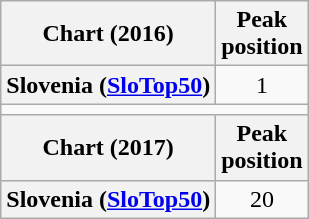<table class="wikitable sortable plainrowheaders" style="text-align:center">
<tr>
<th scope="col">Chart (2016)</th>
<th scope="col">Peak<br>position</th>
</tr>
<tr>
<th scope="row">Slovenia (<a href='#'>SloTop50</a>)</th>
<td>1</td>
</tr>
<tr>
<td colspan=2></td>
</tr>
<tr>
<th scope="col">Chart (2017)</th>
<th scope="col">Peak<br>position</th>
</tr>
<tr>
<th scope="row">Slovenia (<a href='#'>SloTop50</a>)</th>
<td>20</td>
</tr>
</table>
